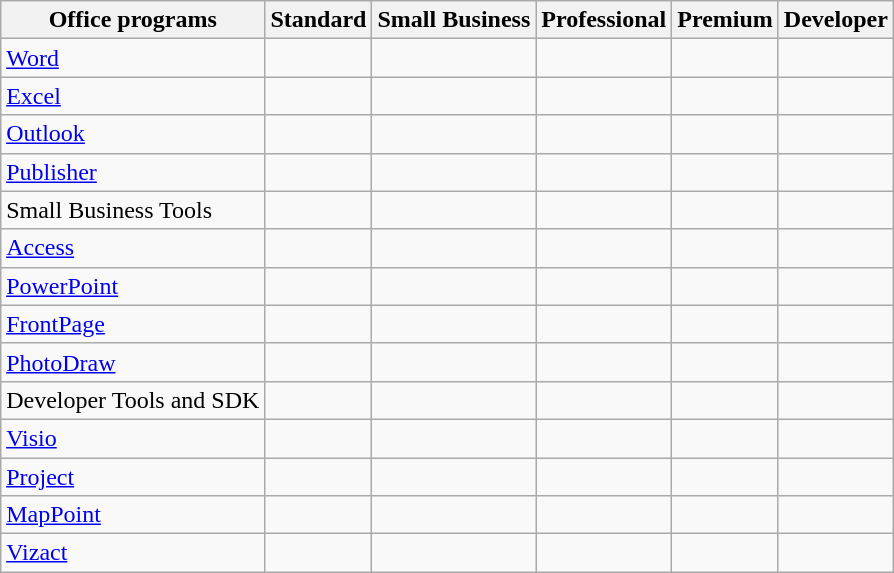<table class="wikitable" style="margin:auto">
<tr>
<th>Office programs</th>
<th>Standard</th>
<th>Small Business</th>
<th>Professional</th>
<th>Premium</th>
<th>Developer</th>
</tr>
<tr>
<td><a href='#'>Word</a></td>
<td></td>
<td></td>
<td></td>
<td></td>
<td></td>
</tr>
<tr>
<td><a href='#'>Excel</a></td>
<td></td>
<td></td>
<td></td>
<td></td>
<td></td>
</tr>
<tr>
<td><a href='#'>Outlook</a></td>
<td></td>
<td></td>
<td></td>
<td></td>
<td></td>
</tr>
<tr>
<td><a href='#'>Publisher</a></td>
<td></td>
<td></td>
<td></td>
<td></td>
<td></td>
</tr>
<tr>
<td>Small Business Tools</td>
<td></td>
<td></td>
<td></td>
<td></td>
<td></td>
</tr>
<tr>
<td><a href='#'>Access</a></td>
<td></td>
<td></td>
<td></td>
<td></td>
<td></td>
</tr>
<tr>
<td><a href='#'>PowerPoint</a></td>
<td></td>
<td></td>
<td></td>
<td></td>
<td></td>
</tr>
<tr>
<td><a href='#'>FrontPage</a></td>
<td></td>
<td></td>
<td></td>
<td></td>
<td></td>
</tr>
<tr>
<td><a href='#'>PhotoDraw</a></td>
<td></td>
<td></td>
<td></td>
<td></td>
<td></td>
</tr>
<tr>
<td>Developer Tools and SDK</td>
<td></td>
<td></td>
<td></td>
<td></td>
<td></td>
</tr>
<tr>
<td><a href='#'>Visio</a></td>
<td></td>
<td></td>
<td></td>
<td></td>
<td></td>
</tr>
<tr>
<td><a href='#'>Project</a></td>
<td></td>
<td></td>
<td></td>
<td></td>
<td></td>
</tr>
<tr>
<td><a href='#'>MapPoint</a></td>
<td></td>
<td></td>
<td></td>
<td></td>
<td></td>
</tr>
<tr>
<td><a href='#'>Vizact</a></td>
<td></td>
<td></td>
<td></td>
<td></td>
<td></td>
</tr>
</table>
